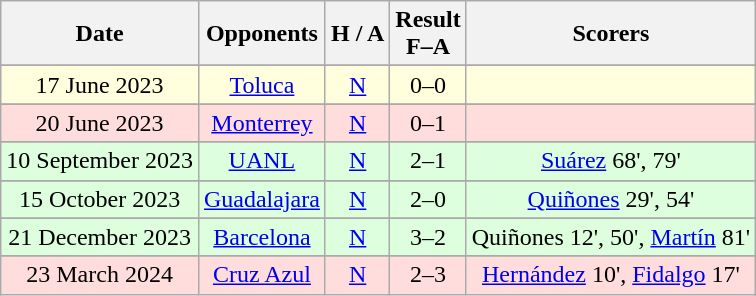<table class="wikitable" style="text-align:center">
<tr>
<th>Date</th>
<th>Opponents</th>
<th>H / A</th>
<th>Result<br>F–A</th>
<th>Scorers</th>
</tr>
<tr style=>
</tr>
<tr bgcolor="#ffffdd">
<td>17 June 2023</td>
<td> <a href='#'>Toluca</a></td>
<td><a href='#'>N</a></td>
<td>0–0</td>
<td></td>
</tr>
<tr>
</tr>
<tr style=>
</tr>
<tr bgcolor="#ffdddd">
<td>20 June 2023</td>
<td> <a href='#'>Monterrey</a></td>
<td><a href='#'>N</a></td>
<td>0–1</td>
<td></td>
</tr>
<tr>
</tr>
<tr style=>
</tr>
<tr bgcolor="#ddffdd">
<td>10 September 2023</td>
<td> <a href='#'>UANL</a></td>
<td><a href='#'>N</a></td>
<td>2–1</td>
<td><a href='#'>Suárez</a> 68', 79'</td>
</tr>
<tr>
</tr>
<tr style=>
</tr>
<tr bgcolor="#ddffdd">
<td>15 October 2023</td>
<td> <a href='#'>Guadalajara</a></td>
<td><a href='#'>N</a></td>
<td>2–0</td>
<td><a href='#'>Quiñones</a> 29', 54'</td>
</tr>
<tr style=>
</tr>
<tr bgcolor="#ddffdd">
<td>21 December 2023</td>
<td> <a href='#'>Barcelona</a></td>
<td><a href='#'>N</a></td>
<td>3–2</td>
<td>Quiñones 12', 50', <a href='#'>Martín</a> 81'</td>
</tr>
<tr style=>
</tr>
<tr bgcolor="#ffdddd">
<td>23 March 2024</td>
<td> <a href='#'>Cruz Azul</a></td>
<td><a href='#'>N</a></td>
<td>2–3</td>
<td><a href='#'>Hernández</a> 10', <a href='#'>Fidalgo</a> 17'</td>
</tr>
</table>
